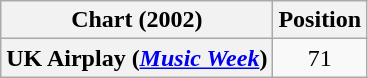<table class="wikitable plainrowheaders" style="text-align:center">
<tr>
<th scope="col">Chart (2002)</th>
<th scope="col">Position</th>
</tr>
<tr>
<th scope="row">UK Airplay (<em><a href='#'>Music Week</a></em>)</th>
<td>71</td>
</tr>
</table>
